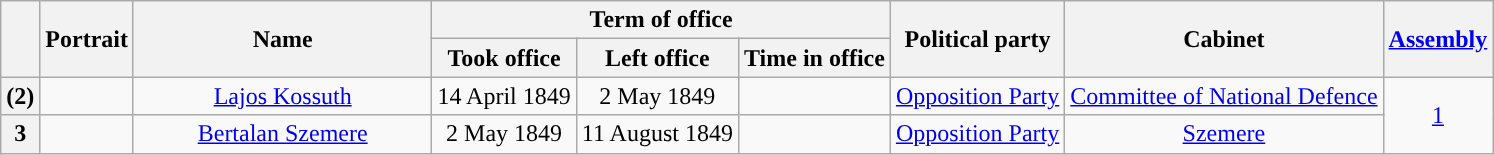<table class="wikitable" style="text-align:center;">
<tr>
<th rowspan=2></th>
<th rowspan=2>Portrait</th>
<th width=20% rowspan=2>Name<br></th>
<th colspan=3>Term of office</th>
<th rowspan=2>Political party</th>
<th rowspan=2>Cabinet</th>
<th rowspan=2><a href='#'>Assembly</a><br></th>
</tr>
<tr>
<th>Took office</th>
<th>Left office</th>
<th>Time in office</th>
</tr>
<tr>
<th style="background:">(2)</th>
<td></td>
<td><a href='#'>Lajos Kossuth</a><br></td>
<td>14 April 1849</td>
<td>2 May 1849</td>
<td></td>
<td><a href='#'>Opposition Party</a></td>
<td><a href='#'>Committee of National Defence</a></td>
<td rowspan=2><a href='#'>1 </a></td>
</tr>
<tr>
<th style="background:">3</th>
<td></td>
<td><a href='#'>Bertalan Szemere</a><br></td>
<td>2 May 1849</td>
<td>11 August 1849</td>
<td></td>
<td><a href='#'>Opposition Party</a></td>
<td><a href='#'>Szemere</a></td>
</tr>
</table>
